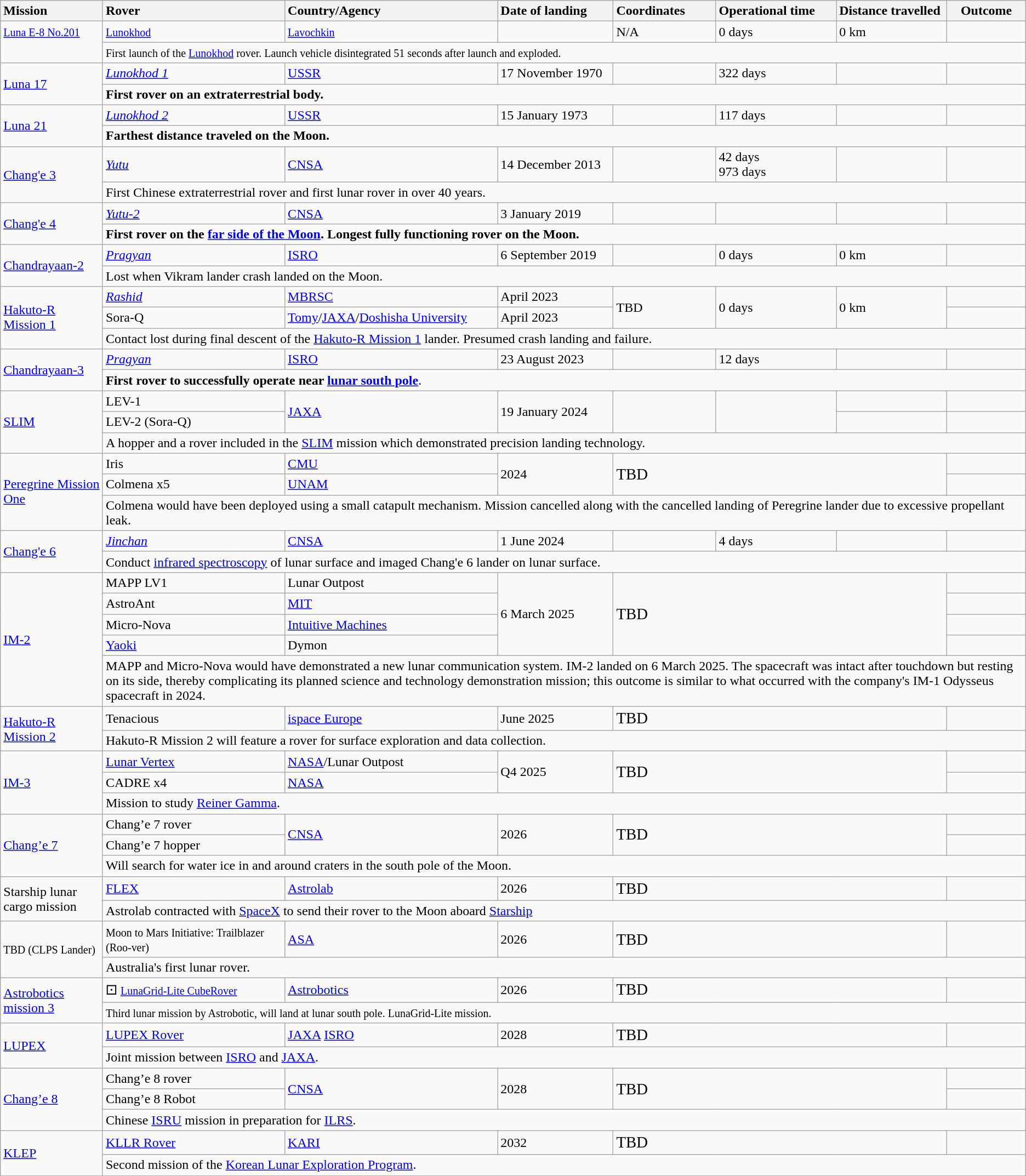<table class="wikitable sortable sticky-header">
<tr valign="top">
<th style="text-align:left">Mission</th>
<th style="text-align:left">Rover</th>
<th style="text-align:left">Country/Agency</th>
<th style="text-align:left">Date of landing</th>
<th style="text-align:left">Coordinates</th>
<th style="text-align:left">Operational time</th>
<th style="text-align:left">Distance travelled</th>
<th>Outcome</th>
</tr>
<tr id="1950" valign="top">
<td rowspan="2"><a href='#'><small>Luna E-8 No.201</small></a></td>
<td><a href='#'><small>Lunokhod</small></a></td>
<td><small> <a href='#'>Lavochkin</a></small></td>
<td><small></small></td>
<td>N/A</td>
<td>0 days</td>
<td>0 km</td>
<td></td>
</tr>
<tr>
<td colspan="8"><small>First launch of the <a href='#'>Lunokhod</a> rover. Launch vehicle disintegrated 51 seconds after launch and exploded.</small></td>
</tr>
<tr>
<td rowspan="2"><a href='#'>Luna 17</a></td>
<td><em><a href='#'>Lunokhod 1</a></em></td>
<td> <a href='#'>USSR</a></td>
<td>17 November 1970</td>
<td></td>
<td>322 days</td>
<td></td>
<td></td>
</tr>
<tr>
<td colspan="7"><strong>First rover on an extraterrestrial body.</strong></td>
</tr>
<tr>
<td rowspan="2"><a href='#'>Luna 21</a></td>
<td><em><a href='#'>Lunokhod 2</a></em></td>
<td> <a href='#'>USSR</a></td>
<td>15 January 1973</td>
<td></td>
<td>117 days</td>
<td></td>
<td></td>
</tr>
<tr>
<td colspan="7"><strong>Farthest distance traveled on the Moon.</strong></td>
</tr>
<tr>
<td rowspan="2"><a href='#'>Chang'e 3</a></td>
<td><em><a href='#'>Yutu</a></em></td>
<td> <a href='#'>CNSA</a></td>
<td>14 December 2013</td>
<td></td>
<td>42 days <br>973 days </td>
<td></td>
<td></td>
</tr>
<tr>
<td colspan="7">First Chinese extraterrestrial rover and first lunar rover in over 40 years.</td>
</tr>
<tr>
<td rowspan="2"><a href='#'>Chang'e 4</a></td>
<td><em><a href='#'>Yutu-2</a></em></td>
<td> <a href='#'>CNSA</a></td>
<td>3 January 2019</td>
<td></td>
<td></td>
<td><br></td>
<td></td>
</tr>
<tr>
<td colspan="7"><strong>First rover on the <a href='#'>far side of the Moon</a>.</strong> <strong>Longest fully functioning rover on the Moon.</strong></td>
</tr>
<tr>
<td rowspan="2"><a href='#'>Chandrayaan-2</a></td>
<td><em><a href='#'>Pragyan</a></em></td>
<td> <a href='#'>ISRO</a></td>
<td>6 September 2019</td>
<td></td>
<td>0 days</td>
<td>0 km</td>
<td></td>
</tr>
<tr>
<td colspan="7">Lost when Vikram lander crash landed on the Moon.</td>
</tr>
<tr>
<td rowspan="3"><a href='#'>Hakuto-R Mission 1</a></td>
<td><em><a href='#'>Rashid</a></em></td>
<td> <a href='#'>MBRSC</a></td>
<td>April 2023</td>
<td rowspan="2">TBD</td>
<td rowspan="2">0 days</td>
<td rowspan="2">0 km</td>
<td></td>
</tr>
<tr>
<td>Sora-Q</td>
<td> <a href='#'>Tomy</a>/<a href='#'>JAXA</a>/<a href='#'>Doshisha University</a></td>
<td>April 2023</td>
<td></td>
</tr>
<tr>
<td colspan="7">Contact lost during final descent of the <a href='#'>Hakuto-R Mission 1</a> lander. Presumed crash landing and failure.</td>
</tr>
<tr>
<td rowspan="2"><a href='#'>Chandrayaan-3</a></td>
<td><em><a href='#'>Pragyan</a></em></td>
<td> <a href='#'>ISRO</a></td>
<td>23 August 2023</td>
<td></td>
<td>12 days</td>
<td><br> </td>
<td></td>
</tr>
<tr>
<td colspan="7"><strong>First rover to successfully operate near <a href='#'>lunar south pole</a></strong>.</td>
</tr>
<tr>
<td rowspan="3"><a href='#'>SLIM</a></td>
<td>LEV-1</td>
<td rowspan="2"> <a href='#'>JAXA</a></td>
<td rowspan="2">19 January 2024</td>
<td rowspan="2"></td>
<td rowspan="2"></td>
<td></td>
<td></td>
</tr>
<tr>
<td>LEV-2 (Sora-Q)</td>
<td></td>
<td></td>
</tr>
<tr>
<td colspan="7">A hopper and a rover included in the <a href='#'>SLIM</a> mission which demonstrated precision landing technology.</td>
</tr>
<tr>
<td rowspan="3"><a href='#'>Peregrine Mission One</a></td>
<td>Iris</td>
<td> <a href='#'>CMU</a></td>
<td rowspan="2">2024</td>
<td colspan="3" rowspan="2"><big>TBD</big></td>
<td></td>
</tr>
<tr>
<td>Colmena x5</td>
<td> <a href='#'>UNAM</a></td>
<td></td>
</tr>
<tr>
<td colspan="7">Colmena would have been deployed using a small catapult mechanism. Mission cancelled along with the cancelled landing of Peregrine lander due to excessive propellant leak.</td>
</tr>
<tr>
<td rowspan="2"><a href='#'>Chang'e 6</a></td>
<td><a href='#'><em>Jinchan</em></a></td>
<td> <a href='#'>CNSA</a></td>
<td>1 June 2024</td>
<td></td>
<td>4 days</td>
<td></td>
<td></td>
</tr>
<tr>
<td colspan="7">Conduct <a href='#'>infrared spectroscopy</a> of lunar surface and imaged Chang'e 6 lander on lunar surface.</td>
</tr>
<tr>
<td rowspan="5"><a href='#'>IM-2</a></td>
<td>MAPP LV1</td>
<td> Lunar Outpost</td>
<td rowspan="4">6 March 2025</td>
<td colspan="3" rowspan="4"><big>TBD</big></td>
<td></td>
</tr>
<tr>
<td>AstroAnt</td>
<td> <a href='#'>MIT</a></td>
<td></td>
</tr>
<tr>
<td>Micro-Nova</td>
<td> <a href='#'>Intuitive Machines</a></td>
<td></td>
</tr>
<tr>
<td><a href='#'>Yaoki</a></td>
<td> Dymon</td>
<td></td>
</tr>
<tr>
<td colspan="7">MAPP and Micro-Nova would have demonstrated a new lunar communication system. IM-2 landed on 6 March 2025. The spacecraft was intact after touchdown but resting on its side, thereby complicating its planned science and technology demonstration mission; this outcome is similar to what occurred with the company's IM-1 Odysseus spacecraft in 2024.</td>
</tr>
<tr>
<td rowspan="2"><a href='#'>Hakuto-R Mission 2</a></td>
<td>Tenacious</td>
<td> <a href='#'>ispace Europe</a></td>
<td>June 2025</td>
<td colspan="3"><big>TBD</big></td>
<td></td>
</tr>
<tr>
<td colspan="7">Hakuto-R Mission 2 will feature a rover for surface exploration and data collection.</td>
</tr>
<tr>
<td rowspan="3"><a href='#'>IM-3</a></td>
<td><a href='#'>Lunar Vertex</a></td>
<td><a href='#'>NASA</a>/Lunar Outpost</td>
<td rowspan="2">Q4 2025</td>
<td colspan="3" rowspan="2"><big>TBD</big></td>
<td></td>
</tr>
<tr>
<td>CADRE x4</td>
<td><a href='#'>NASA</a></td>
<td></td>
</tr>
<tr>
<td colspan="7">Mission to study <a href='#'>Reiner Gamma</a>.</td>
</tr>
<tr>
<td rowspan="3"><a href='#'>Chang’e 7</a></td>
<td>Chang’e 7 rover</td>
<td rowspan="2"> <a href='#'>CNSA</a></td>
<td rowspan="2">2026</td>
<td colspan="3" rowspan="2"><big>TBD</big></td>
<td></td>
</tr>
<tr>
<td>Chang’e 7 hopper</td>
<td></td>
</tr>
<tr>
<td colspan="7">Will search for water ice in and around craters in the south pole of the Moon.</td>
</tr>
<tr>
<td rowspan="2">Starship lunar cargo mission</td>
<td><a href='#'>FLEX</a></td>
<td> <a href='#'>Astrolab</a></td>
<td>2026</td>
<td colspan="3"><big>TBD</big></td>
<td></td>
</tr>
<tr>
<td colspan="7">Astrolab contracted with <a href='#'>SpaceX</a> to send their rover to the Moon aboard <a href='#'>Starship</a></td>
</tr>
<tr>
<td rowspan="2"><small>TBD (CLPS Lander)</small></td>
<td><small>Moon to Mars Initiative: Trailblazer (Roo-ver)</small></td>
<td> <a href='#'>ASA</a></td>
<td>2026</td>
<td colspan="3"><big>TBD</big></td>
<td></td>
</tr>
<tr>
<td colspan="7">Australia's first lunar rover.</td>
</tr>
<tr>
<td rowspan="2"><a href='#'>Astrobotics mission 3</a></td>
<td><abbr>⚀</abbr> <small><a href='#'>LunaGrid-Lite CubeRover</a></small></td>
<td> <a href='#'>Astrobotics</a></td>
<td>2026</td>
<td colspan="3"><big>TBD</big></td>
<td></td>
</tr>
<tr>
<td colspan="7"><small>Third lunar mission by Astrobotic, will land at lunar south pole. LunaGrid-Lite mission.</small></td>
</tr>
<tr>
<td rowspan="2"><a href='#'>LUPEX</a></td>
<td><a href='#'>LUPEX Rover</a></td>
<td> <a href='#'>JAXA</a>  <a href='#'>ISRO</a></td>
<td>2028</td>
<td colspan="3"><big>TBD</big></td>
<td></td>
</tr>
<tr>
<td colspan="7">Joint mission between <a href='#'>ISRO</a> and <a href='#'>JAXA</a>.</td>
</tr>
<tr>
<td rowspan="3"><a href='#'>Chang’e 8</a></td>
<td>Chang’e 8 rover</td>
<td rowspan="2"> <a href='#'>CNSA</a></td>
<td rowspan="2">2028</td>
<td colspan="3" rowspan="2"><big>TBD</big></td>
<td></td>
</tr>
<tr>
<td>Chang’e 8 Robot</td>
<td></td>
</tr>
<tr>
<td colspan="7">Chinese <a href='#'>ISRU</a> mission in preparation for <a href='#'>ILRS</a>.</td>
</tr>
<tr>
<td rowspan="2"><a href='#'>KLEP</a></td>
<td><a href='#'>KLLR Rover</a></td>
<td> <a href='#'>KARI</a></td>
<td>2032</td>
<td colspan="3"><big>TBD</big></td>
<td></td>
</tr>
<tr>
<td colspan="7">Second mission of the <a href='#'>Korean Lunar Exploration Program</a>.</td>
</tr>
</table>
